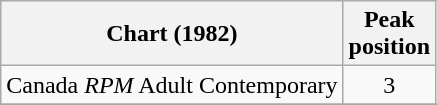<table class="wikitable sortable">
<tr>
<th>Chart (1982)</th>
<th>Peak<br>position</th>
</tr>
<tr>
<td>Canada <em>RPM</em> Adult Contemporary</td>
<td align="center">3</td>
</tr>
<tr>
</tr>
<tr>
</tr>
</table>
